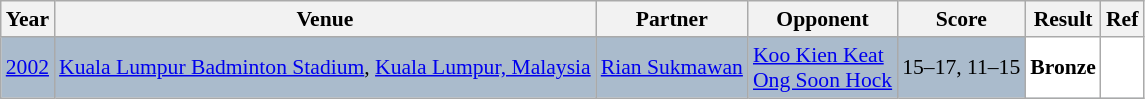<table class="sortable wikitable" style="font-size: 90%">
<tr>
<th>Year</th>
<th>Venue</th>
<th>Partner</th>
<th>Opponent</th>
<th>Score</th>
<th>Result</th>
<th>Ref</th>
</tr>
<tr style="background:#AABBCC">
<td align="center"><a href='#'>2002</a></td>
<td align="left"><a href='#'>Kuala Lumpur Badminton Stadium</a>, <a href='#'>Kuala Lumpur, Malaysia</a></td>
<td align="left"> <a href='#'>Rian Sukmawan</a></td>
<td align="left"> <a href='#'>Koo Kien Keat</a> <br>  <a href='#'>Ong Soon Hock</a></td>
<td align="left">15–17, 11–15</td>
<td style="text-align:left; background:white"> <strong>Bronze</strong></td>
<td style="text-align:center; background:white"></td>
</tr>
</table>
